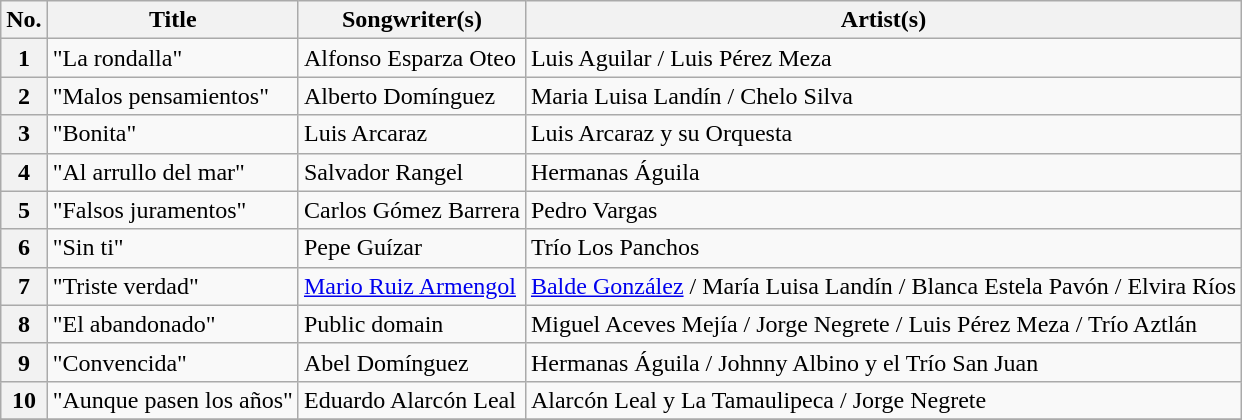<table class="wikitable sortable" style="text-align: left">
<tr>
<th scope="col">No.</th>
<th scope="col">Title</th>
<th scope="col">Songwriter(s)</th>
<th scope="col">Artist(s)</th>
</tr>
<tr>
<th scope="row">1</th>
<td>"La rondalla"</td>
<td>Alfonso Esparza Oteo</td>
<td>Luis Aguilar / Luis Pérez Meza</td>
</tr>
<tr>
<th scope="row">2</th>
<td>"Malos pensamientos"</td>
<td>Alberto Domínguez</td>
<td>Maria Luisa Landín / Chelo Silva</td>
</tr>
<tr>
<th scope="row">3</th>
<td>"Bonita"</td>
<td>Luis Arcaraz</td>
<td>Luis Arcaraz y su Orquesta</td>
</tr>
<tr>
<th scope="row">4</th>
<td>"Al arrullo del mar"</td>
<td>Salvador Rangel</td>
<td>Hermanas Águila</td>
</tr>
<tr>
<th scope="row">5</th>
<td>"Falsos juramentos"</td>
<td>Carlos Gómez Barrera</td>
<td>Pedro Vargas</td>
</tr>
<tr>
<th scope="row">6</th>
<td>"Sin ti"</td>
<td>Pepe Guízar</td>
<td>Trío Los Panchos</td>
</tr>
<tr>
<th scope="row">7</th>
<td>"Triste verdad"</td>
<td><a href='#'>Mario Ruiz Armengol</a></td>
<td><a href='#'>Balde González</a> / María Luisa Landín / Blanca Estela Pavón / Elvira Ríos</td>
</tr>
<tr>
<th scope="row">8</th>
<td>"El abandonado"</td>
<td>Public domain</td>
<td>Miguel Aceves Mejía / Jorge Negrete / Luis Pérez Meza / Trío Aztlán</td>
</tr>
<tr>
<th scope="row">9</th>
<td>"Convencida"</td>
<td>Abel Domínguez</td>
<td>Hermanas Águila / Johnny Albino y el Trío San Juan</td>
</tr>
<tr>
<th scope="row">10</th>
<td>"Aunque pasen los años"</td>
<td>Eduardo Alarcón Leal</td>
<td>Alarcón Leal y La Tamaulipeca / Jorge Negrete</td>
</tr>
<tr>
</tr>
</table>
